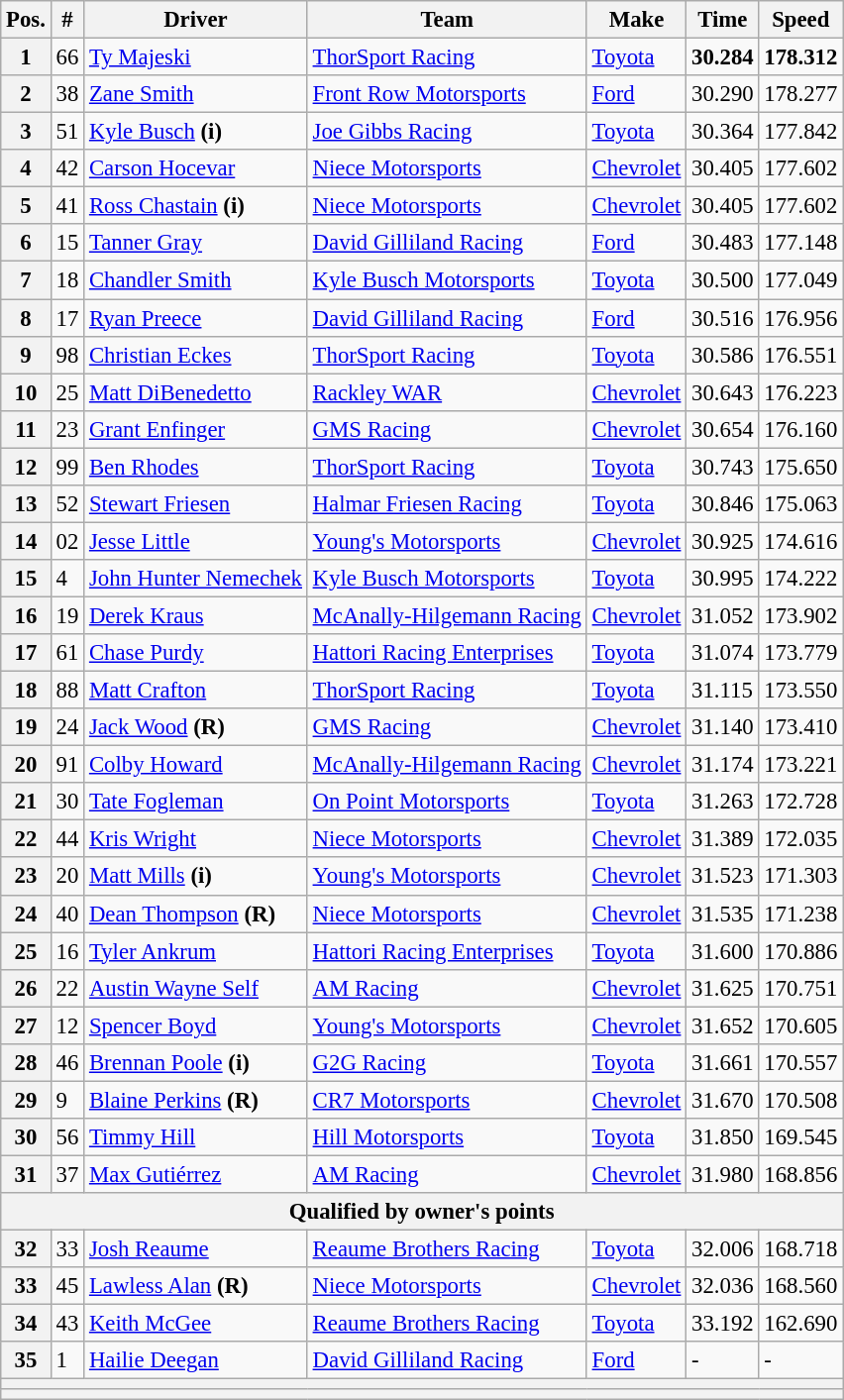<table class="wikitable" style="font-size:95%">
<tr>
<th>Pos.</th>
<th>#</th>
<th>Driver</th>
<th>Team</th>
<th>Make</th>
<th>Time</th>
<th>Speed</th>
</tr>
<tr>
<th>1</th>
<td>66</td>
<td><a href='#'>Ty Majeski</a></td>
<td><a href='#'>ThorSport Racing</a></td>
<td><a href='#'>Toyota</a></td>
<td><strong>30.284</strong></td>
<td><strong>178.312</strong></td>
</tr>
<tr>
<th>2</th>
<td>38</td>
<td><a href='#'>Zane Smith</a></td>
<td><a href='#'>Front Row Motorsports</a></td>
<td><a href='#'>Ford</a></td>
<td>30.290</td>
<td>178.277</td>
</tr>
<tr>
<th>3</th>
<td>51</td>
<td><a href='#'>Kyle Busch</a> <strong>(i)</strong></td>
<td><a href='#'>Joe Gibbs Racing</a></td>
<td><a href='#'>Toyota</a></td>
<td>30.364</td>
<td>177.842</td>
</tr>
<tr>
<th>4</th>
<td>42</td>
<td><a href='#'>Carson Hocevar</a></td>
<td><a href='#'>Niece Motorsports</a></td>
<td><a href='#'>Chevrolet</a></td>
<td>30.405</td>
<td>177.602</td>
</tr>
<tr>
<th>5</th>
<td>41</td>
<td><a href='#'>Ross Chastain</a> <strong>(i)</strong></td>
<td><a href='#'>Niece Motorsports</a></td>
<td><a href='#'>Chevrolet</a></td>
<td>30.405</td>
<td>177.602</td>
</tr>
<tr>
<th>6</th>
<td>15</td>
<td><a href='#'>Tanner Gray</a></td>
<td><a href='#'>David Gilliland Racing</a></td>
<td><a href='#'>Ford</a></td>
<td>30.483</td>
<td>177.148</td>
</tr>
<tr>
<th>7</th>
<td>18</td>
<td><a href='#'>Chandler Smith</a></td>
<td><a href='#'>Kyle Busch Motorsports</a></td>
<td><a href='#'>Toyota</a></td>
<td>30.500</td>
<td>177.049</td>
</tr>
<tr>
<th>8</th>
<td>17</td>
<td><a href='#'>Ryan Preece</a></td>
<td><a href='#'>David Gilliland Racing</a></td>
<td><a href='#'>Ford</a></td>
<td>30.516</td>
<td>176.956</td>
</tr>
<tr>
<th>9</th>
<td>98</td>
<td><a href='#'>Christian Eckes</a></td>
<td><a href='#'>ThorSport Racing</a></td>
<td><a href='#'>Toyota</a></td>
<td>30.586</td>
<td>176.551</td>
</tr>
<tr>
<th>10</th>
<td>25</td>
<td><a href='#'>Matt DiBenedetto</a></td>
<td><a href='#'>Rackley WAR</a></td>
<td><a href='#'>Chevrolet</a></td>
<td>30.643</td>
<td>176.223</td>
</tr>
<tr>
<th>11</th>
<td>23</td>
<td><a href='#'>Grant Enfinger</a></td>
<td><a href='#'>GMS Racing</a></td>
<td><a href='#'>Chevrolet</a></td>
<td>30.654</td>
<td>176.160</td>
</tr>
<tr>
<th>12</th>
<td>99</td>
<td><a href='#'>Ben Rhodes</a></td>
<td><a href='#'>ThorSport Racing</a></td>
<td><a href='#'>Toyota</a></td>
<td>30.743</td>
<td>175.650</td>
</tr>
<tr>
<th>13</th>
<td>52</td>
<td><a href='#'>Stewart Friesen</a></td>
<td><a href='#'>Halmar Friesen Racing</a></td>
<td><a href='#'>Toyota</a></td>
<td>30.846</td>
<td>175.063</td>
</tr>
<tr>
<th>14</th>
<td>02</td>
<td><a href='#'>Jesse Little</a></td>
<td><a href='#'>Young's Motorsports</a></td>
<td><a href='#'>Chevrolet</a></td>
<td>30.925</td>
<td>174.616</td>
</tr>
<tr>
<th>15</th>
<td>4</td>
<td><a href='#'>John Hunter Nemechek</a></td>
<td><a href='#'>Kyle Busch Motorsports</a></td>
<td><a href='#'>Toyota</a></td>
<td>30.995</td>
<td>174.222</td>
</tr>
<tr>
<th>16</th>
<td>19</td>
<td><a href='#'>Derek Kraus</a></td>
<td><a href='#'>McAnally-Hilgemann Racing</a></td>
<td><a href='#'>Chevrolet</a></td>
<td>31.052</td>
<td>173.902</td>
</tr>
<tr>
<th>17</th>
<td>61</td>
<td><a href='#'>Chase Purdy</a></td>
<td><a href='#'>Hattori Racing Enterprises</a></td>
<td><a href='#'>Toyota</a></td>
<td>31.074</td>
<td>173.779</td>
</tr>
<tr>
<th>18</th>
<td>88</td>
<td><a href='#'>Matt Crafton</a></td>
<td><a href='#'>ThorSport Racing</a></td>
<td><a href='#'>Toyota</a></td>
<td>31.115</td>
<td>173.550</td>
</tr>
<tr>
<th>19</th>
<td>24</td>
<td><a href='#'>Jack Wood</a> <strong>(R)</strong></td>
<td><a href='#'>GMS Racing</a></td>
<td><a href='#'>Chevrolet</a></td>
<td>31.140</td>
<td>173.410</td>
</tr>
<tr>
<th>20</th>
<td>91</td>
<td><a href='#'>Colby Howard</a></td>
<td><a href='#'>McAnally-Hilgemann Racing</a></td>
<td><a href='#'>Chevrolet</a></td>
<td>31.174</td>
<td>173.221</td>
</tr>
<tr>
<th>21</th>
<td>30</td>
<td><a href='#'>Tate Fogleman</a></td>
<td><a href='#'>On Point Motorsports</a></td>
<td><a href='#'>Toyota</a></td>
<td>31.263</td>
<td>172.728</td>
</tr>
<tr>
<th>22</th>
<td>44</td>
<td><a href='#'>Kris Wright</a></td>
<td><a href='#'>Niece Motorsports</a></td>
<td><a href='#'>Chevrolet</a></td>
<td>31.389</td>
<td>172.035</td>
</tr>
<tr>
<th>23</th>
<td>20</td>
<td><a href='#'>Matt Mills</a> <strong>(i)</strong></td>
<td><a href='#'>Young's Motorsports</a></td>
<td><a href='#'>Chevrolet</a></td>
<td>31.523</td>
<td>171.303</td>
</tr>
<tr>
<th>24</th>
<td>40</td>
<td><a href='#'>Dean Thompson</a> <strong>(R)</strong></td>
<td><a href='#'>Niece Motorsports</a></td>
<td><a href='#'>Chevrolet</a></td>
<td>31.535</td>
<td>171.238</td>
</tr>
<tr>
<th>25</th>
<td>16</td>
<td><a href='#'>Tyler Ankrum</a></td>
<td><a href='#'>Hattori Racing Enterprises</a></td>
<td><a href='#'>Toyota</a></td>
<td>31.600</td>
<td>170.886</td>
</tr>
<tr>
<th>26</th>
<td>22</td>
<td><a href='#'>Austin Wayne Self</a></td>
<td><a href='#'>AM Racing</a></td>
<td><a href='#'>Chevrolet</a></td>
<td>31.625</td>
<td>170.751</td>
</tr>
<tr>
<th>27</th>
<td>12</td>
<td><a href='#'>Spencer Boyd</a></td>
<td><a href='#'>Young's Motorsports</a></td>
<td><a href='#'>Chevrolet</a></td>
<td>31.652</td>
<td>170.605</td>
</tr>
<tr>
<th>28</th>
<td>46</td>
<td><a href='#'>Brennan Poole</a> <strong>(i)</strong></td>
<td><a href='#'>G2G Racing</a></td>
<td><a href='#'>Toyota</a></td>
<td>31.661</td>
<td>170.557</td>
</tr>
<tr>
<th>29</th>
<td>9</td>
<td><a href='#'>Blaine Perkins</a> <strong>(R)</strong></td>
<td><a href='#'>CR7 Motorsports</a></td>
<td><a href='#'>Chevrolet</a></td>
<td>31.670</td>
<td>170.508</td>
</tr>
<tr>
<th>30</th>
<td>56</td>
<td><a href='#'>Timmy Hill</a></td>
<td><a href='#'>Hill Motorsports</a></td>
<td><a href='#'>Toyota</a></td>
<td>31.850</td>
<td>169.545</td>
</tr>
<tr>
<th>31</th>
<td>37</td>
<td><a href='#'>Max Gutiérrez</a></td>
<td><a href='#'>AM Racing</a></td>
<td><a href='#'>Chevrolet</a></td>
<td>31.980</td>
<td>168.856</td>
</tr>
<tr>
<th colspan="7">Qualified by owner's points</th>
</tr>
<tr>
<th>32</th>
<td>33</td>
<td><a href='#'>Josh Reaume</a></td>
<td><a href='#'>Reaume Brothers Racing</a></td>
<td><a href='#'>Toyota</a></td>
<td>32.006</td>
<td>168.718</td>
</tr>
<tr>
<th>33</th>
<td>45</td>
<td><a href='#'>Lawless Alan</a> <strong>(R)</strong></td>
<td><a href='#'>Niece Motorsports</a></td>
<td><a href='#'>Chevrolet</a></td>
<td>32.036</td>
<td>168.560</td>
</tr>
<tr>
<th>34</th>
<td>43</td>
<td><a href='#'>Keith McGee</a></td>
<td><a href='#'>Reaume Brothers Racing</a></td>
<td><a href='#'>Toyota</a></td>
<td>33.192</td>
<td>162.690</td>
</tr>
<tr>
<th>35</th>
<td>1</td>
<td><a href='#'>Hailie Deegan</a></td>
<td><a href='#'>David Gilliland Racing</a></td>
<td><a href='#'>Ford</a></td>
<td>-</td>
<td>-</td>
</tr>
<tr>
<th colspan="7"></th>
</tr>
<tr>
<th colspan="7"></th>
</tr>
</table>
